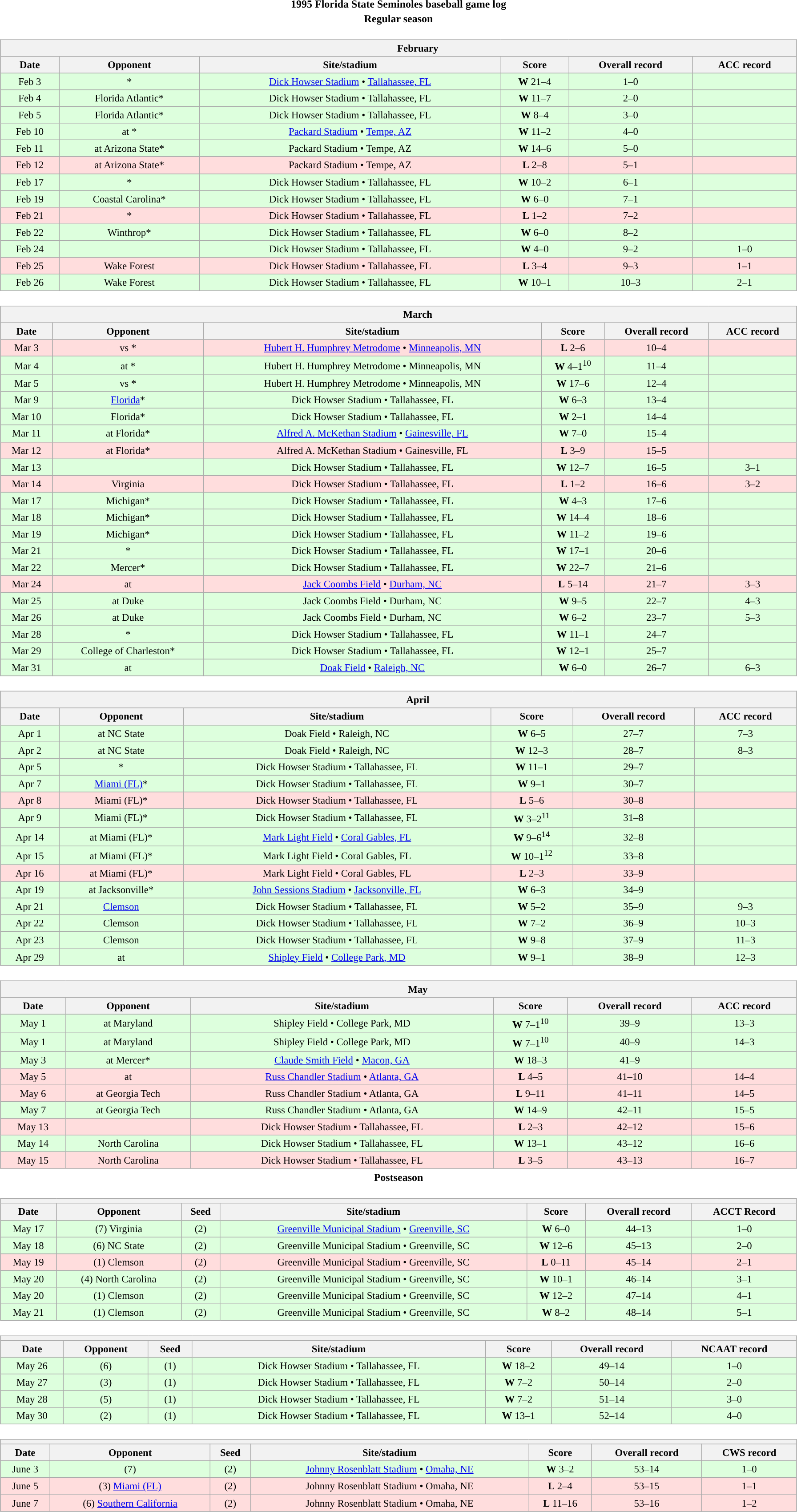<table class="toccolours" width=95% style="margin:1.5em auto; text-align:center;">
<tr>
<th colspan=2>1995 Florida State Seminoles baseball game log</th>
</tr>
<tr>
<th colspan=2>Regular season</th>
</tr>
<tr valign="top">
<td><br><table class="wikitable collapsible collapsed" style="margin:auto; font-size:95%; width:100%">
<tr>
<th colspan=11 style="padding-left:4em;">February</th>
</tr>
<tr>
<th>Date</th>
<th>Opponent</th>
<th>Site/stadium</th>
<th>Score</th>
<th>Overall record</th>
<th>ACC record</th>
</tr>
<tr bgcolor=ddffdd>
<td>Feb 3</td>
<td>*</td>
<td><a href='#'>Dick Howser Stadium</a> • <a href='#'>Tallahassee, FL</a></td>
<td><strong>W</strong> 21–4</td>
<td>1–0</td>
<td></td>
</tr>
<tr bgcolor=ddffdd>
<td>Feb 4</td>
<td>Florida Atlantic*</td>
<td>Dick Howser Stadium • Tallahassee, FL</td>
<td><strong>W</strong> 11–7</td>
<td>2–0</td>
<td></td>
</tr>
<tr bgcolor=ddffdd>
<td>Feb 5</td>
<td>Florida Atlantic*</td>
<td>Dick Howser Stadium • Tallahassee, FL</td>
<td><strong>W</strong> 8–4</td>
<td>3–0</td>
<td></td>
</tr>
<tr bgcolor=ddffdd>
<td>Feb 10</td>
<td>at *</td>
<td><a href='#'>Packard Stadium</a> • <a href='#'>Tempe, AZ</a></td>
<td><strong>W</strong> 11–2</td>
<td>4–0</td>
<td></td>
</tr>
<tr bgcolor=ddffdd>
<td>Feb 11</td>
<td>at Arizona State*</td>
<td>Packard Stadium • Tempe, AZ</td>
<td><strong>W</strong> 14–6</td>
<td>5–0</td>
<td></td>
</tr>
<tr bgcolor=ffdddd>
<td>Feb 12</td>
<td>at Arizona State*</td>
<td>Packard Stadium • Tempe, AZ</td>
<td><strong>L</strong> 2–8</td>
<td>5–1</td>
<td></td>
</tr>
<tr bgcolor=ddffdd>
<td>Feb 17</td>
<td>*</td>
<td>Dick Howser Stadium • Tallahassee, FL</td>
<td><strong>W</strong> 10–2</td>
<td>6–1</td>
<td></td>
</tr>
<tr bgcolor=ddffdd>
<td>Feb 19</td>
<td>Coastal Carolina*</td>
<td>Dick Howser Stadium • Tallahassee, FL</td>
<td><strong>W</strong> 6–0</td>
<td>7–1</td>
<td></td>
</tr>
<tr bgcolor=ffdddd>
<td>Feb 21</td>
<td>*</td>
<td>Dick Howser Stadium • Tallahassee, FL</td>
<td><strong>L</strong> 1–2</td>
<td>7–2</td>
<td></td>
</tr>
<tr bgcolor=ddffdd>
<td>Feb 22</td>
<td>Winthrop*</td>
<td>Dick Howser Stadium • Tallahassee, FL</td>
<td><strong>W</strong> 6–0</td>
<td>8–2</td>
<td></td>
</tr>
<tr bgcolor=ddffdd>
<td>Feb 24</td>
<td></td>
<td>Dick Howser Stadium • Tallahassee, FL</td>
<td><strong>W</strong> 4–0</td>
<td>9–2</td>
<td>1–0</td>
</tr>
<tr bgcolor=ffdddd>
<td>Feb 25</td>
<td>Wake Forest</td>
<td>Dick Howser Stadium • Tallahassee, FL</td>
<td><strong>L</strong> 3–4</td>
<td>9–3</td>
<td>1–1</td>
</tr>
<tr bgcolor=ddffdd>
<td>Feb 26</td>
<td>Wake Forest</td>
<td>Dick Howser Stadium • Tallahassee, FL</td>
<td><strong>W</strong> 10–1</td>
<td>10–3</td>
<td>2–1</td>
</tr>
</table>
</td>
</tr>
<tr>
<td><br><table class="wikitable collapsible collapsed" style="margin:auto; font-size:95%; width:100%">
<tr>
<th colspan=11 style="padding-left:4em;">March</th>
</tr>
<tr>
<th>Date</th>
<th>Opponent</th>
<th>Site/stadium</th>
<th>Score</th>
<th>Overall record</th>
<th>ACC record</th>
</tr>
<tr bgcolor=ffdddd>
<td>Mar 3</td>
<td>vs *</td>
<td><a href='#'>Hubert H. Humphrey Metrodome</a> • <a href='#'>Minneapolis, MN</a></td>
<td><strong>L</strong> 2–6</td>
<td>10–4</td>
<td></td>
</tr>
<tr bgcolor=ddffdd>
<td>Mar 4</td>
<td>at *</td>
<td>Hubert H. Humphrey Metrodome • Minneapolis, MN</td>
<td><strong>W</strong> 4–1<sup>10</sup></td>
<td>11–4</td>
<td></td>
</tr>
<tr bgcolor=ddffdd>
<td>Mar 5</td>
<td>vs *</td>
<td>Hubert H. Humphrey Metrodome • Minneapolis, MN</td>
<td><strong>W</strong> 17–6</td>
<td>12–4</td>
<td></td>
</tr>
<tr bgcolor=ddffdd>
<td>Mar 9</td>
<td><a href='#'>Florida</a>*</td>
<td>Dick Howser Stadium • Tallahassee, FL</td>
<td><strong>W</strong> 6–3</td>
<td>13–4</td>
<td></td>
</tr>
<tr bgcolor=ddffdd>
<td>Mar 10</td>
<td>Florida*</td>
<td>Dick Howser Stadium • Tallahassee, FL</td>
<td><strong>W</strong> 2–1</td>
<td>14–4</td>
<td></td>
</tr>
<tr bgcolor=ddffdd>
<td>Mar 11</td>
<td>at Florida*</td>
<td><a href='#'>Alfred A. McKethan Stadium</a> • <a href='#'>Gainesville, FL</a></td>
<td><strong>W</strong> 7–0</td>
<td>15–4</td>
<td></td>
</tr>
<tr bgcolor=ffdddd>
<td>Mar 12</td>
<td>at Florida*</td>
<td>Alfred A. McKethan Stadium • Gainesville, FL</td>
<td><strong>L</strong> 3–9</td>
<td>15–5</td>
<td></td>
</tr>
<tr bgcolor=ddffdd>
<td>Mar 13</td>
<td></td>
<td>Dick Howser Stadium • Tallahassee, FL</td>
<td><strong>W</strong> 12–7</td>
<td>16–5</td>
<td>3–1</td>
</tr>
<tr bgcolor=ffdddd>
<td>Mar 14</td>
<td>Virginia</td>
<td>Dick Howser Stadium • Tallahassee, FL</td>
<td><strong>L</strong> 1–2</td>
<td>16–6</td>
<td>3–2</td>
</tr>
<tr bgcolor=ddffdd>
<td>Mar 17</td>
<td>Michigan*</td>
<td>Dick Howser Stadium • Tallahassee, FL</td>
<td><strong>W</strong> 4–3</td>
<td>17–6</td>
<td></td>
</tr>
<tr bgcolor=ddffdd>
<td>Mar 18</td>
<td>Michigan*</td>
<td>Dick Howser Stadium • Tallahassee, FL</td>
<td><strong>W</strong> 14–4</td>
<td>18–6</td>
<td></td>
</tr>
<tr bgcolor=ddffdd>
<td>Mar 19</td>
<td>Michigan*</td>
<td>Dick Howser Stadium • Tallahassee, FL</td>
<td><strong>W</strong> 11–2</td>
<td>19–6</td>
<td></td>
</tr>
<tr bgcolor=ddffdd>
<td>Mar 21</td>
<td>*</td>
<td>Dick Howser Stadium • Tallahassee, FL</td>
<td><strong>W</strong> 17–1</td>
<td>20–6</td>
<td></td>
</tr>
<tr bgcolor=ddffdd>
<td>Mar 22</td>
<td>Mercer*</td>
<td>Dick Howser Stadium • Tallahassee, FL</td>
<td><strong>W</strong> 22–7</td>
<td>21–6</td>
<td></td>
</tr>
<tr bgcolor=ffdddd>
<td>Mar 24</td>
<td>at </td>
<td><a href='#'>Jack Coombs Field</a> • <a href='#'>Durham, NC</a></td>
<td><strong>L</strong> 5–14</td>
<td>21–7</td>
<td>3–3</td>
</tr>
<tr bgcolor=ddffdd>
<td>Mar 25</td>
<td>at Duke</td>
<td>Jack Coombs Field • Durham, NC</td>
<td><strong>W</strong> 9–5</td>
<td>22–7</td>
<td>4–3</td>
</tr>
<tr bgcolor=ddffdd>
<td>Mar 26</td>
<td>at Duke</td>
<td>Jack Coombs Field • Durham, NC</td>
<td><strong>W</strong> 6–2</td>
<td>23–7</td>
<td>5–3</td>
</tr>
<tr bgcolor=ddffdd>
<td>Mar 28</td>
<td>*</td>
<td>Dick Howser Stadium • Tallahassee, FL</td>
<td><strong>W</strong> 11–1</td>
<td>24–7</td>
<td></td>
</tr>
<tr bgcolor=ddffdd>
<td>Mar 29</td>
<td>College of Charleston*</td>
<td>Dick Howser Stadium • Tallahassee, FL</td>
<td><strong>W</strong> 12–1</td>
<td>25–7</td>
<td></td>
</tr>
<tr bgcolor=ddffdd>
<td>Mar 31</td>
<td>at </td>
<td><a href='#'>Doak Field</a> • <a href='#'>Raleigh, NC</a></td>
<td><strong>W</strong> 6–0</td>
<td>26–7</td>
<td>6–3</td>
</tr>
</table>
</td>
</tr>
<tr>
<td><br><table class="wikitable collapsible collapsed" style="margin:auto; font-size:95%; width:100%">
<tr>
<th colspan=11 style="padding-left:4em;">April</th>
</tr>
<tr>
<th>Date</th>
<th>Opponent</th>
<th>Site/stadium</th>
<th>Score</th>
<th>Overall record</th>
<th>ACC record</th>
</tr>
<tr bgcolor=ddffdd>
<td>Apr 1</td>
<td>at NC State</td>
<td>Doak Field • Raleigh, NC</td>
<td><strong>W</strong> 6–5</td>
<td>27–7</td>
<td>7–3</td>
</tr>
<tr bgcolor=ddffdd>
<td>Apr 2</td>
<td>at NC State</td>
<td>Doak Field • Raleigh, NC</td>
<td><strong>W</strong> 12–3</td>
<td>28–7</td>
<td>8–3</td>
</tr>
<tr bgcolor=ddffdd>
<td>Apr 5</td>
<td>*</td>
<td>Dick Howser Stadium • Tallahassee, FL</td>
<td><strong>W</strong> 11–1</td>
<td>29–7</td>
<td></td>
</tr>
<tr bgcolor=ddffdd>
<td>Apr 7</td>
<td><a href='#'>Miami (FL)</a>*</td>
<td>Dick Howser Stadium • Tallahassee, FL</td>
<td><strong>W</strong> 9–1</td>
<td>30–7</td>
<td></td>
</tr>
<tr bgcolor=ffdddd>
<td>Apr 8</td>
<td>Miami (FL)*</td>
<td>Dick Howser Stadium • Tallahassee, FL</td>
<td><strong>L</strong> 5–6</td>
<td>30–8</td>
<td></td>
</tr>
<tr bgcolor=ddffdd>
<td>Apr 9</td>
<td>Miami (FL)*</td>
<td>Dick Howser Stadium • Tallahassee, FL</td>
<td><strong>W</strong> 3–2<sup>11</sup></td>
<td>31–8</td>
<td></td>
</tr>
<tr bgcolor=ddffdd>
<td>Apr 14</td>
<td>at Miami (FL)*</td>
<td><a href='#'>Mark Light Field</a> • <a href='#'>Coral Gables, FL</a></td>
<td><strong>W</strong> 9–6<sup>14</sup></td>
<td>32–8</td>
<td></td>
</tr>
<tr bgcolor=ddffdd>
<td>Apr 15</td>
<td>at Miami (FL)*</td>
<td>Mark Light Field • Coral Gables, FL</td>
<td><strong>W</strong> 10–1<sup>12</sup></td>
<td>33–8</td>
<td></td>
</tr>
<tr bgcolor=ffdddd>
<td>Apr 16</td>
<td>at Miami (FL)*</td>
<td>Mark Light Field • Coral Gables, FL</td>
<td><strong>L</strong> 2–3</td>
<td>33–9</td>
<td></td>
</tr>
<tr bgcolor=ddffdd>
<td>Apr 19</td>
<td>at Jacksonville*</td>
<td><a href='#'>John Sessions Stadium</a> • <a href='#'>Jacksonville, FL</a></td>
<td><strong>W</strong> 6–3</td>
<td>34–9</td>
<td></td>
</tr>
<tr bgcolor=ddffdd>
<td>Apr 21</td>
<td><a href='#'>Clemson</a></td>
<td>Dick Howser Stadium • Tallahassee, FL</td>
<td><strong>W</strong> 5–2</td>
<td>35–9</td>
<td>9–3</td>
</tr>
<tr bgcolor=ddffdd>
<td>Apr 22</td>
<td>Clemson</td>
<td>Dick Howser Stadium • Tallahassee, FL</td>
<td><strong>W</strong> 7–2</td>
<td>36–9</td>
<td>10–3</td>
</tr>
<tr bgcolor=ddffdd>
<td>Apr 23</td>
<td>Clemson</td>
<td>Dick Howser Stadium • Tallahassee, FL</td>
<td><strong>W</strong> 9–8</td>
<td>37–9</td>
<td>11–3</td>
</tr>
<tr bgcolor=ddffdd>
<td>Apr 29</td>
<td>at </td>
<td><a href='#'>Shipley Field</a> • <a href='#'>College Park, MD</a></td>
<td><strong>W</strong> 9–1</td>
<td>38–9</td>
<td>12–3</td>
</tr>
</table>
</td>
</tr>
<tr>
<td><br><table class="wikitable collapsible collapsed" style="margin:auto; font-size:95%; width:100%">
<tr>
<th colspan=11 style="padding-left:4em;">May</th>
</tr>
<tr>
<th>Date</th>
<th>Opponent</th>
<th>Site/stadium</th>
<th>Score</th>
<th>Overall record</th>
<th>ACC record</th>
</tr>
<tr bgcolor=ddffdd>
<td>May 1</td>
<td>at Maryland</td>
<td>Shipley Field • College Park, MD</td>
<td><strong>W</strong> 7–1<sup>10</sup></td>
<td>39–9</td>
<td>13–3</td>
</tr>
<tr bgcolor=ddffdd>
<td>May 1</td>
<td>at Maryland</td>
<td>Shipley Field • College Park, MD</td>
<td><strong>W</strong> 7–1<sup>10</sup></td>
<td>40–9</td>
<td>14–3</td>
</tr>
<tr bgcolor=ddffdd>
<td>May 3</td>
<td>at Mercer*</td>
<td><a href='#'>Claude Smith Field</a> • <a href='#'>Macon, GA</a></td>
<td><strong>W</strong> 18–3</td>
<td>41–9</td>
<td></td>
</tr>
<tr bgcolor=ffdddd>
<td>May 5</td>
<td>at </td>
<td><a href='#'>Russ Chandler Stadium</a> • <a href='#'>Atlanta, GA</a></td>
<td><strong>L</strong> 4–5</td>
<td>41–10</td>
<td>14–4</td>
</tr>
<tr bgcolor=ffdddd>
<td>May 6</td>
<td>at Georgia Tech</td>
<td>Russ Chandler Stadium • Atlanta, GA</td>
<td><strong>L</strong> 9–11</td>
<td>41–11</td>
<td>14–5</td>
</tr>
<tr bgcolor=ddffdd>
<td>May 7</td>
<td>at Georgia Tech</td>
<td>Russ Chandler Stadium • Atlanta, GA</td>
<td><strong>W</strong> 14–9</td>
<td>42–11</td>
<td>15–5</td>
</tr>
<tr bgcolor=ffdddd>
<td>May 13</td>
<td></td>
<td>Dick Howser Stadium • Tallahassee, FL</td>
<td><strong>L</strong> 2–3</td>
<td>42–12</td>
<td>15–6</td>
</tr>
<tr bgcolor=ddffdd>
<td>May 14</td>
<td>North Carolina</td>
<td>Dick Howser Stadium • Tallahassee, FL</td>
<td><strong>W</strong> 13–1</td>
<td>43–12</td>
<td>16–6</td>
</tr>
<tr bgcolor=ffdddd>
<td>May 15</td>
<td>North Carolina</td>
<td>Dick Howser Stadium • Tallahassee, FL</td>
<td><strong>L</strong> 3–5</td>
<td>43–13</td>
<td>16–7</td>
</tr>
</table>
</td>
</tr>
<tr>
<th colspan=2>Postseason</th>
</tr>
<tr valign="top">
<td><br><table class="wikitable collapsible collapsed" style="margin:auto; font-size:95%; width:100%">
<tr>
<th colspan=11 style="padding-left:4em;"><a href='#'></a></th>
</tr>
<tr>
<th>Date</th>
<th>Opponent</th>
<th>Seed</th>
<th>Site/stadium</th>
<th>Score</th>
<th>Overall record</th>
<th>ACCT Record</th>
</tr>
<tr bgcolor=ddffdd>
<td>May 17</td>
<td>(7) Virginia</td>
<td>(2)</td>
<td><a href='#'>Greenville Municipal Stadium</a> • <a href='#'>Greenville, SC</a></td>
<td><strong>W</strong> 6–0</td>
<td>44–13</td>
<td>1–0</td>
</tr>
<tr bgcolor=ddffdd>
<td>May 18</td>
<td>(6) NC State</td>
<td>(2)</td>
<td>Greenville Municipal Stadium • Greenville, SC</td>
<td><strong>W</strong> 12–6</td>
<td>45–13</td>
<td>2–0</td>
</tr>
<tr bgcolor=ffdddd>
<td>May 19</td>
<td>(1) Clemson</td>
<td>(2)</td>
<td>Greenville Municipal Stadium • Greenville, SC</td>
<td><strong>L</strong> 0–11</td>
<td>45–14</td>
<td>2–1</td>
</tr>
<tr bgcolor=ddffdd>
<td>May 20</td>
<td>(4) North Carolina</td>
<td>(2)</td>
<td>Greenville Municipal Stadium • Greenville, SC</td>
<td><strong>W</strong> 10–1</td>
<td>46–14</td>
<td>3–1</td>
</tr>
<tr bgcolor=ddffdd>
<td>May 20</td>
<td>(1) Clemson</td>
<td>(2)</td>
<td>Greenville Municipal Stadium • Greenville, SC</td>
<td><strong>W</strong> 12–2</td>
<td>47–14</td>
<td>4–1</td>
</tr>
<tr bgcolor=ddffdd>
<td>May 21</td>
<td>(1) Clemson</td>
<td>(2)</td>
<td>Greenville Municipal Stadium • Greenville, SC</td>
<td><strong>W</strong> 8–2</td>
<td>48–14</td>
<td>5–1</td>
</tr>
</table>
</td>
</tr>
<tr valign="top">
<td><br><table class="wikitable collapsible collapsed" style="margin:auto; font-size:95%; width:100%">
<tr>
<th colspan=11 style="padding-left:4em;"><a href='#'></a></th>
</tr>
<tr>
<th>Date</th>
<th>Opponent</th>
<th>Seed</th>
<th>Site/stadium</th>
<th>Score</th>
<th>Overall record</th>
<th>NCAAT record</th>
</tr>
<tr bgcolor=ddffdd>
<td>May 26</td>
<td>(6) </td>
<td>(1)</td>
<td>Dick Howser Stadium • Tallahassee, FL</td>
<td><strong>W</strong> 18–2</td>
<td>49–14</td>
<td>1–0</td>
</tr>
<tr bgcolor=ddffdd>
<td>May 27</td>
<td>(3) </td>
<td>(1)</td>
<td>Dick Howser Stadium • Tallahassee, FL</td>
<td><strong>W</strong> 7–2</td>
<td>50–14</td>
<td>2–0</td>
</tr>
<tr bgcolor=ddffdd>
<td>May 28</td>
<td>(5) </td>
<td>(1)</td>
<td>Dick Howser Stadium • Tallahassee, FL</td>
<td><strong>W</strong> 7–2</td>
<td>51–14</td>
<td>3–0</td>
</tr>
<tr bgcolor=ddffdd>
<td>May 30</td>
<td>(2) </td>
<td>(1)</td>
<td>Dick Howser Stadium • Tallahassee, FL</td>
<td><strong>W</strong> 13–1</td>
<td>52–14</td>
<td>4–0</td>
</tr>
</table>
</td>
</tr>
<tr valign="top">
<td><br><table class="wikitable collapsible collapsed" style="margin:auto; font-size:95%; width:100%">
<tr>
<th colspan=11 style="padding-left:4em; "><a href='#'></a></th>
</tr>
<tr>
<th>Date</th>
<th>Opponent</th>
<th>Seed</th>
<th>Site/stadium</th>
<th>Score</th>
<th>Overall record</th>
<th>CWS record</th>
</tr>
<tr bgcolor=ddffdd>
<td>June 3</td>
<td>(7) </td>
<td>(2)</td>
<td><a href='#'>Johnny Rosenblatt Stadium</a> • <a href='#'>Omaha, NE</a></td>
<td><strong>W</strong> 3–2</td>
<td>53–14</td>
<td>1–0</td>
</tr>
<tr bgcolor=ffdddd>
<td>June 5</td>
<td>(3) <a href='#'>Miami (FL)</a></td>
<td>(2)</td>
<td>Johnny Rosenblatt Stadium • Omaha, NE</td>
<td><strong>L</strong> 2–4</td>
<td>53–15</td>
<td>1–1</td>
</tr>
<tr bgcolor=ffdddd>
<td>June 7</td>
<td>(6) <a href='#'>Southern California</a></td>
<td>(2)</td>
<td>Johnny Rosenblatt Stadium • Omaha, NE</td>
<td><strong>L</strong> 11–16</td>
<td>53–16</td>
<td>1–2</td>
</tr>
</table>
</td>
</tr>
</table>
